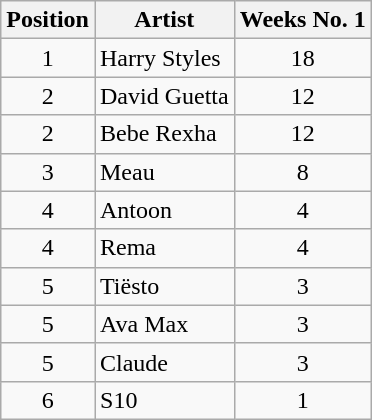<table class="wikitable sortable">
<tr>
<th>Position</th>
<th>Artist</th>
<th>Weeks No. 1</th>
</tr>
<tr>
<td align="center">1</td>
<td>Harry Styles</td>
<td align="center">18</td>
</tr>
<tr>
<td align="center">2</td>
<td>David Guetta</td>
<td align="center">12</td>
</tr>
<tr>
<td align="center">2</td>
<td>Bebe Rexha</td>
<td align="center">12</td>
</tr>
<tr>
<td align="center">3</td>
<td>Meau</td>
<td align="center">8</td>
</tr>
<tr>
<td align="center">4</td>
<td>Antoon</td>
<td align="center">4</td>
</tr>
<tr>
<td align="center">4</td>
<td>Rema</td>
<td align="center">4</td>
</tr>
<tr>
<td align="center">5</td>
<td>Tiësto</td>
<td align="center">3</td>
</tr>
<tr>
<td align="center">5</td>
<td>Ava Max</td>
<td align="center">3</td>
</tr>
<tr>
<td align="center">5</td>
<td>Claude</td>
<td align="center">3</td>
</tr>
<tr>
<td align="center">6</td>
<td>S10</td>
<td align="center">1</td>
</tr>
</table>
